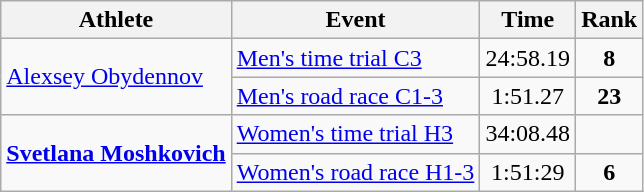<table class=wikitable>
<tr>
<th>Athlete</th>
<th>Event</th>
<th>Time</th>
<th>Rank</th>
</tr>
<tr>
<td rowspan=2><a href='#'>Alexsey Obydennov</a></td>
<td><a href='#'>Men's time trial C3</a></td>
<td align="center">24:58.19</td>
<td align="center"><strong>8</strong></td>
</tr>
<tr>
<td><a href='#'>Men's road race C1-3</a></td>
<td align="center">1:51.27</td>
<td align="center"><strong>23</strong></td>
</tr>
<tr>
<td rowspan=2><strong><a href='#'>Svetlana Moshkovich</a></strong></td>
<td><a href='#'>Women's time trial H3</a></td>
<td align="center">34:08.48</td>
<td align="center"></td>
</tr>
<tr>
<td><a href='#'>Women's road race H1-3</a></td>
<td align="center">1:51:29</td>
<td align="center"><strong>6</strong></td>
</tr>
</table>
